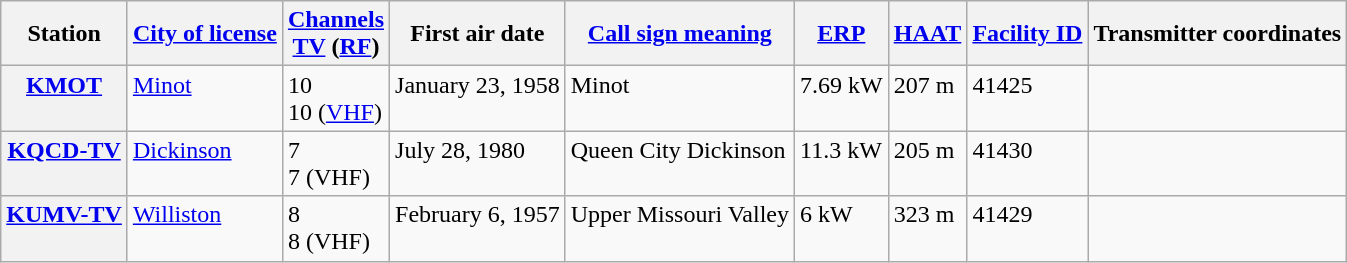<table class="wikitable">
<tr>
<th scope = "col">Station</th>
<th scope = "col"><a href='#'>City of license</a></th>
<th scope = "col"><a href='#'>Channels</a><br><a href='#'>TV</a> (<a href='#'>RF</a>)</th>
<th scope = "col">First air date</th>
<th scope = "col"><a href='#'>Call sign meaning</a></th>
<th scope = "col"><a href='#'>ERP</a></th>
<th scope = "col"><a href='#'>HAAT</a></th>
<th scope = "col"><a href='#'>Facility ID</a></th>
<th scope = "col">Transmitter coordinates</th>
</tr>
<tr style="vertical-align: top; text-align: left;">
<th scope = "row"><strong><a href='#'>KMOT</a></strong></th>
<td><a href='#'>Minot</a></td>
<td>10 <br>10 (<a href='#'>VHF</a>)</td>
<td>January 23, 1958</td>
<td>Minot</td>
<td>7.69 kW</td>
<td>207 m</td>
<td>41425</td>
<td></td>
</tr>
<tr style="vertical-align: top; text-align: left;">
<th scope = "row"><strong><a href='#'>KQCD-TV</a></strong></th>
<td><a href='#'>Dickinson</a></td>
<td>7<br>7 (VHF)</td>
<td>July 28, 1980</td>
<td>Queen City Dickinson</td>
<td>11.3 kW</td>
<td>205 m</td>
<td>41430</td>
<td></td>
</tr>
<tr style="vertical-align: top; text-align: left;">
<th scope = "row"><strong><a href='#'>KUMV-TV</a></strong></th>
<td><a href='#'>Williston</a></td>
<td>8<br>8 (VHF)</td>
<td>February 6, 1957</td>
<td>Upper Missouri Valley</td>
<td>6 kW</td>
<td>323 m</td>
<td>41429</td>
<td></td>
</tr>
</table>
